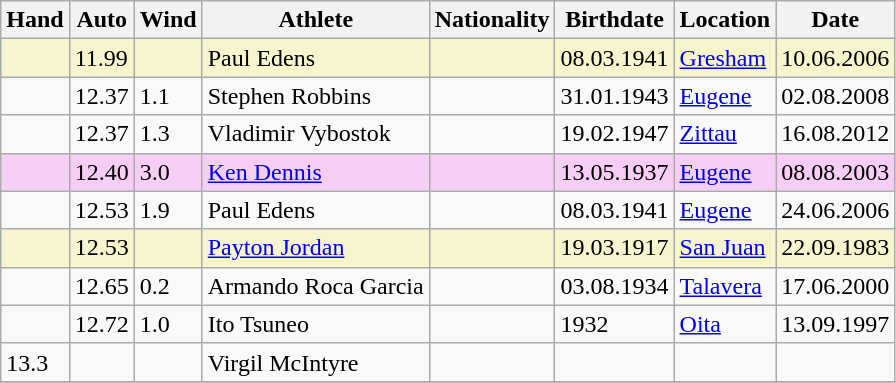<table class="wikitable">
<tr>
<th>Hand</th>
<th>Auto</th>
<th>Wind</th>
<th>Athlete</th>
<th>Nationality</th>
<th>Birthdate</th>
<th>Location</th>
<th>Date</th>
</tr>
<tr bgcolor=#f6F5CE>
<td></td>
<td>11.99</td>
<td></td>
<td>Paul Edens</td>
<td></td>
<td>08.03.1941</td>
<td><a href='#'>Gresham</a></td>
<td>10.06.2006</td>
</tr>
<tr>
<td></td>
<td>12.37</td>
<td>1.1</td>
<td>Stephen Robbins</td>
<td></td>
<td>31.01.1943</td>
<td><a href='#'>Eugene</a></td>
<td>02.08.2008</td>
</tr>
<tr>
<td></td>
<td>12.37</td>
<td>1.3</td>
<td>Vladimir Vybostok</td>
<td></td>
<td>19.02.1947</td>
<td><a href='#'>Zittau</a></td>
<td>16.08.2012</td>
</tr>
<tr bgcolor=#f6CEF5>
<td></td>
<td>12.40</td>
<td>3.0</td>
<td><a href='#'>Ken Dennis</a></td>
<td></td>
<td>13.05.1937</td>
<td><a href='#'>Eugene</a></td>
<td>08.08.2003</td>
</tr>
<tr>
<td></td>
<td>12.53</td>
<td>1.9</td>
<td>Paul Edens</td>
<td></td>
<td>08.03.1941</td>
<td><a href='#'>Eugene</a></td>
<td>24.06.2006</td>
</tr>
<tr bgcolor=#f6F5CE>
<td></td>
<td>12.53</td>
<td></td>
<td><a href='#'>Payton Jordan</a></td>
<td></td>
<td>19.03.1917</td>
<td><a href='#'>San Juan</a></td>
<td>22.09.1983</td>
</tr>
<tr>
<td></td>
<td>12.65</td>
<td>0.2</td>
<td>Armando Roca Garcia</td>
<td></td>
<td>03.08.1934</td>
<td><a href='#'>Talavera</a></td>
<td>17.06.2000</td>
</tr>
<tr>
<td></td>
<td>12.72</td>
<td>1.0</td>
<td>Ito Tsuneo</td>
<td></td>
<td>1932</td>
<td><a href='#'>Oita</a></td>
<td>13.09.1997</td>
</tr>
<tr>
<td>13.3</td>
<td></td>
<td></td>
<td>Virgil McIntyre</td>
<td></td>
<td></td>
<td></td>
<td></td>
</tr>
<tr>
</tr>
</table>
